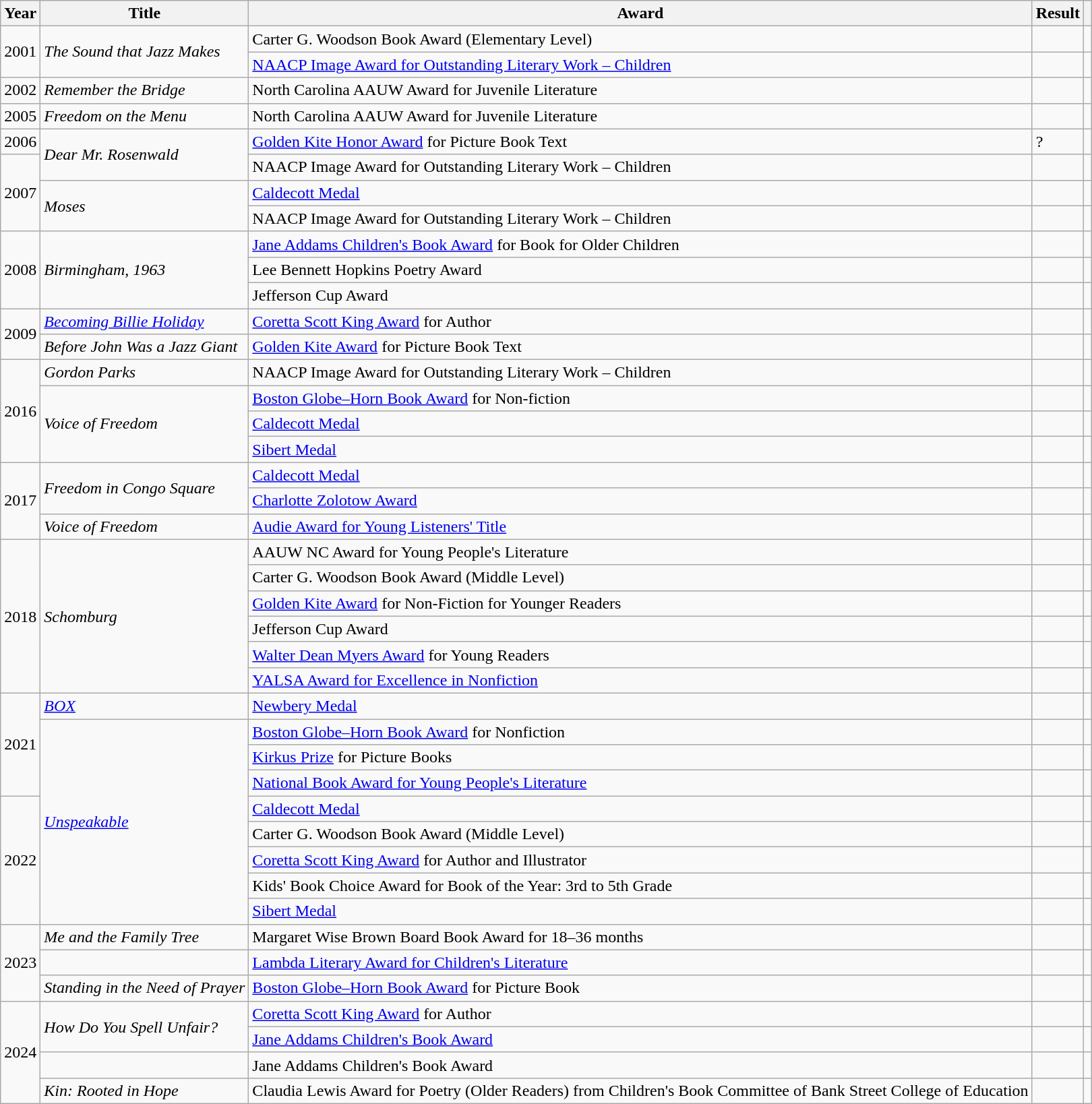<table class="wikitable sortable mw-collapsible">
<tr>
<th scope="col">Year</th>
<th scope="col">Title</th>
<th scope="col">Award</th>
<th scope="col">Result</th>
<th scope="col"></th>
</tr>
<tr>
<td rowspan="2">2001</td>
<td rowspan="2"><em>The Sound that Jazz Makes</em></td>
<td>Carter G. Woodson Book Award (Elementary Level)</td>
<td></td>
<td></td>
</tr>
<tr>
<td><a href='#'>NAACP Image Award for Outstanding Literary Work – Children</a></td>
<td></td>
<td></td>
</tr>
<tr>
<td>2002</td>
<td><em>Remember the Bridge</em></td>
<td>North Carolina AAUW Award for Juvenile Literature</td>
<td></td>
<td></td>
</tr>
<tr>
<td>2005</td>
<td><em>Freedom on the Menu</em></td>
<td>North Carolina AAUW Award for Juvenile Literature</td>
<td></td>
<td></td>
</tr>
<tr>
<td>2006</td>
<td rowspan="2"><em>Dear Mr. Rosenwald</em></td>
<td><a href='#'>Golden Kite Honor Award</a> for Picture Book Text</td>
<td>?</td>
<td></td>
</tr>
<tr>
<td rowspan="3">2007</td>
<td>NAACP Image Award for Outstanding Literary Work – Children</td>
<td></td>
<td></td>
</tr>
<tr>
<td rowspan="2"><em>Moses</em></td>
<td><a href='#'>Caldecott Medal</a></td>
<td></td>
<td></td>
</tr>
<tr>
<td>NAACP Image Award for Outstanding Literary Work – Children</td>
<td></td>
<td></td>
</tr>
<tr>
<td rowspan="3">2008</td>
<td rowspan="3"><em>Birmingham, 1963</em></td>
<td><a href='#'>Jane Addams Children's Book Award</a> for Book for Older Children</td>
<td></td>
<td></td>
</tr>
<tr>
<td>Lee Bennett Hopkins Poetry Award</td>
<td></td>
<td></td>
</tr>
<tr>
<td>Jefferson Cup Award</td>
<td></td>
<td></td>
</tr>
<tr>
<td rowspan="2">2009</td>
<td><em><a href='#'>Becoming Billie Holiday</a></em></td>
<td><a href='#'>Coretta Scott King Award</a> for Author</td>
<td></td>
<td></td>
</tr>
<tr>
<td><em>Before John Was a Jazz Giant</em></td>
<td><a href='#'>Golden Kite Award</a> for Picture Book Text</td>
<td></td>
<td></td>
</tr>
<tr>
<td rowspan="4">2016</td>
<td><em>Gordon Parks</em></td>
<td>NAACP Image Award for Outstanding Literary Work – Children</td>
<td></td>
<td></td>
</tr>
<tr>
<td rowspan="3"><em>Voice of Freedom</em></td>
<td><a href='#'>Boston Globe–Horn Book Award</a> for Non-fiction</td>
<td></td>
<td></td>
</tr>
<tr>
<td><a href='#'>Caldecott Medal</a></td>
<td></td>
<td></td>
</tr>
<tr>
<td><a href='#'>Sibert Medal</a></td>
<td></td>
<td></td>
</tr>
<tr>
<td rowspan="3">2017</td>
<td rowspan="2"><em>Freedom in Congo Square</em></td>
<td><a href='#'>Caldecott Medal</a></td>
<td></td>
<td></td>
</tr>
<tr>
<td><a href='#'>Charlotte Zolotow Award</a></td>
<td></td>
<td></td>
</tr>
<tr>
<td><em>Voice of Freedom</em></td>
<td><a href='#'>Audie Award for Young Listeners' Title</a></td>
<td></td>
<td></td>
</tr>
<tr>
<td rowspan="6">2018</td>
<td rowspan="6"><em>Schomburg</em></td>
<td>AAUW NC Award for Young People's Literature</td>
<td></td>
<td></td>
</tr>
<tr>
<td>Carter G. Woodson Book Award (Middle Level)</td>
<td></td>
<td></td>
</tr>
<tr>
<td><a href='#'>Golden Kite Award</a> for Non-Fiction for Younger Readers</td>
<td></td>
<td></td>
</tr>
<tr>
<td>Jefferson Cup Award</td>
<td></td>
<td></td>
</tr>
<tr>
<td><a href='#'>Walter Dean Myers Award</a> for Young Readers</td>
<td></td>
<td></td>
</tr>
<tr>
<td><a href='#'>YALSA Award for Excellence in Nonfiction</a></td>
<td></td>
<td></td>
</tr>
<tr>
<td rowspan="4">2021</td>
<td><em><a href='#'>BOX</a></em></td>
<td><a href='#'>Newbery Medal</a></td>
<td></td>
<td></td>
</tr>
<tr>
<td rowspan="8"><em><a href='#'>Unspeakable</a></em></td>
<td><a href='#'>Boston Globe–Horn Book Award</a> for Nonfiction</td>
<td></td>
<td></td>
</tr>
<tr>
<td><a href='#'>Kirkus Prize</a> for Picture Books</td>
<td></td>
<td></td>
</tr>
<tr>
<td><a href='#'>National Book Award for Young People's Literature</a></td>
<td></td>
<td></td>
</tr>
<tr>
<td rowspan="5">2022</td>
<td><a href='#'>Caldecott Medal</a></td>
<td></td>
<td></td>
</tr>
<tr>
<td>Carter G. Woodson Book Award (Middle Level)</td>
<td></td>
<td></td>
</tr>
<tr>
<td><a href='#'>Coretta Scott King Award</a> for Author and Illustrator</td>
<td></td>
<td></td>
</tr>
<tr>
<td>Kids' Book Choice Award for Book of the Year: 3rd to 5th Grade</td>
<td></td>
<td></td>
</tr>
<tr>
<td><a href='#'>Sibert Medal</a></td>
<td></td>
<td></td>
</tr>
<tr>
<td rowspan="3">2023</td>
<td><em>Me and the Family Tree</em></td>
<td>Margaret Wise Brown Board Book Award for 18–36 months</td>
<td></td>
<td></td>
</tr>
<tr>
<td></td>
<td><a href='#'>Lambda Literary Award for Children's Literature</a></td>
<td></td>
<td></td>
</tr>
<tr>
<td><em>Standing in the Need of Prayer</em></td>
<td><a href='#'>Boston Globe–Horn Book Award</a> for Picture Book</td>
<td></td>
<td></td>
</tr>
<tr>
<td rowspan="4">2024</td>
<td rowspan="2"><em>How Do You Spell Unfair?</em></td>
<td><a href='#'>Coretta Scott King Award</a> for Author</td>
<td></td>
<td></td>
</tr>
<tr>
<td><a href='#'>Jane Addams Children's Book Award</a></td>
<td></td>
<td></td>
</tr>
<tr>
<td></td>
<td>Jane Addams Children's Book Award</td>
<td></td>
<td></td>
</tr>
<tr>
<td><em>Kin: Rooted in Hope</em></td>
<td>Claudia Lewis Award for Poetry (Older Readers) from Children's Book Committee of Bank Street College of Education</td>
<td></td>
<td></td>
</tr>
</table>
